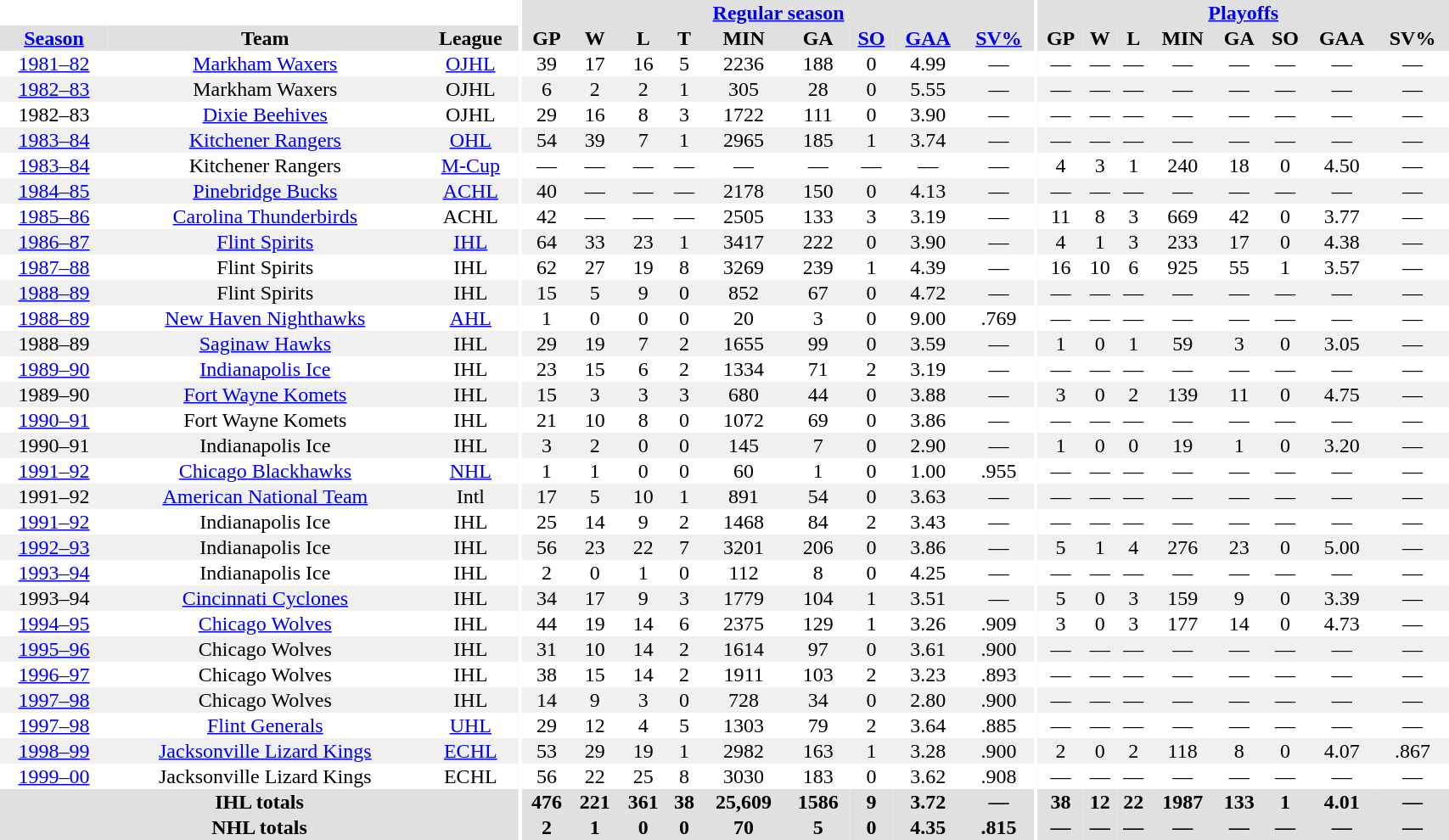<table border="0" cellpadding="1" cellspacing="0" style="width:90%; text-align:center;">
<tr bgcolor="#e0e0e0">
<th colspan="3" bgcolor="#ffffff"></th>
<th rowspan="99" bgcolor="#ffffff"></th>
<th colspan="9" bgcolor="#e0e0e0"><a href='#'>Regular season</a></th>
<th rowspan="99" bgcolor="#ffffff"></th>
<th colspan="8" bgcolor="#e0e0e0"><a href='#'>Playoffs</a></th>
</tr>
<tr bgcolor="#e0e0e0">
<th><a href='#'>Season</a></th>
<th>Team</th>
<th>League</th>
<th>GP</th>
<th>W</th>
<th>L</th>
<th>T</th>
<th>MIN</th>
<th>GA</th>
<th><a href='#'>SO</a></th>
<th><a href='#'>GAA</a></th>
<th><a href='#'>SV%</a></th>
<th>GP</th>
<th>W</th>
<th>L</th>
<th>MIN</th>
<th>GA</th>
<th>SO</th>
<th>GAA</th>
<th>SV%</th>
</tr>
<tr>
<td><a href='#'>1981–82</a></td>
<td><a href='#'>Markham Waxers</a></td>
<td><a href='#'>OJHL</a></td>
<td>39</td>
<td>17</td>
<td>16</td>
<td>5</td>
<td>2236</td>
<td>188</td>
<td>0</td>
<td>4.99</td>
<td>—</td>
<td>—</td>
<td>—</td>
<td>—</td>
<td>—</td>
<td>—</td>
<td>—</td>
<td>—</td>
<td>—</td>
</tr>
<tr bgcolor="#f0f0f0">
<td><a href='#'>1982–83</a></td>
<td>Markham Waxers</td>
<td>OJHL</td>
<td>6</td>
<td>2</td>
<td>2</td>
<td>1</td>
<td>305</td>
<td>28</td>
<td>0</td>
<td>5.55</td>
<td>—</td>
<td>—</td>
<td>—</td>
<td>—</td>
<td>—</td>
<td>—</td>
<td>—</td>
<td>—</td>
<td>—</td>
</tr>
<tr>
<td>1982–83</td>
<td><a href='#'>Dixie Beehives</a></td>
<td>OJHL</td>
<td>29</td>
<td>16</td>
<td>8</td>
<td>3</td>
<td>1722</td>
<td>111</td>
<td>0</td>
<td>3.90</td>
<td>—</td>
<td>—</td>
<td>—</td>
<td>—</td>
<td>—</td>
<td>—</td>
<td>—</td>
<td>—</td>
<td>—</td>
</tr>
<tr bgcolor="#f0f0f0">
<td><a href='#'>1983–84</a></td>
<td><a href='#'>Kitchener Rangers</a></td>
<td><a href='#'>OHL</a></td>
<td>54</td>
<td>39</td>
<td>7</td>
<td>1</td>
<td>2965</td>
<td>185</td>
<td>1</td>
<td>3.74</td>
<td>—</td>
<td>—</td>
<td>—</td>
<td>—</td>
<td>—</td>
<td>—</td>
<td>—</td>
<td>—</td>
<td>—</td>
</tr>
<tr>
<td><a href='#'>1983–84</a></td>
<td>Kitchener Rangers</td>
<td><a href='#'>M-Cup</a></td>
<td>—</td>
<td>—</td>
<td>—</td>
<td>—</td>
<td>—</td>
<td>—</td>
<td>—</td>
<td>—</td>
<td>—</td>
<td>4</td>
<td>3</td>
<td>1</td>
<td>240</td>
<td>18</td>
<td>0</td>
<td>4.50</td>
<td>—</td>
</tr>
<tr bgcolor="#f0f0f0">
<td><a href='#'>1984–85</a></td>
<td><a href='#'>Pinebridge Bucks</a></td>
<td><a href='#'>ACHL</a></td>
<td>40</td>
<td>—</td>
<td>—</td>
<td>—</td>
<td>2178</td>
<td>150</td>
<td>0</td>
<td>4.13</td>
<td>—</td>
<td>—</td>
<td>—</td>
<td>—</td>
<td>—</td>
<td>—</td>
<td>—</td>
<td>—</td>
<td>—</td>
</tr>
<tr>
<td><a href='#'>1985–86</a></td>
<td><a href='#'>Carolina Thunderbirds</a></td>
<td>ACHL</td>
<td>42</td>
<td>—</td>
<td>—</td>
<td>—</td>
<td>2505</td>
<td>133</td>
<td>3</td>
<td>3.19</td>
<td>—</td>
<td>11</td>
<td>8</td>
<td>3</td>
<td>669</td>
<td>42</td>
<td>0</td>
<td>3.77</td>
<td>—</td>
</tr>
<tr bgcolor="#f0f0f0">
<td><a href='#'>1986–87</a></td>
<td><a href='#'>Flint Spirits</a></td>
<td><a href='#'>IHL</a></td>
<td>64</td>
<td>33</td>
<td>23</td>
<td>1</td>
<td>3417</td>
<td>222</td>
<td>0</td>
<td>3.90</td>
<td>—</td>
<td>4</td>
<td>1</td>
<td>3</td>
<td>233</td>
<td>17</td>
<td>0</td>
<td>4.38</td>
<td>—</td>
</tr>
<tr>
<td><a href='#'>1987–88</a></td>
<td>Flint Spirits</td>
<td>IHL</td>
<td>62</td>
<td>27</td>
<td>19</td>
<td>8</td>
<td>3269</td>
<td>239</td>
<td>1</td>
<td>4.39</td>
<td>—</td>
<td>16</td>
<td>10</td>
<td>6</td>
<td>925</td>
<td>55</td>
<td>1</td>
<td>3.57</td>
<td>—</td>
</tr>
<tr bgcolor="#f0f0f0">
<td><a href='#'>1988–89</a></td>
<td>Flint Spirits</td>
<td>IHL</td>
<td>15</td>
<td>5</td>
<td>9</td>
<td>0</td>
<td>852</td>
<td>67</td>
<td>0</td>
<td>4.72</td>
<td>—</td>
<td>—</td>
<td>—</td>
<td>—</td>
<td>—</td>
<td>—</td>
<td>—</td>
<td>—</td>
<td>—</td>
</tr>
<tr>
<td><a href='#'>1988–89</a></td>
<td><a href='#'>New Haven Nighthawks</a></td>
<td><a href='#'>AHL</a></td>
<td>1</td>
<td>0</td>
<td>0</td>
<td>0</td>
<td>20</td>
<td>3</td>
<td>0</td>
<td>9.00</td>
<td>.769</td>
<td>—</td>
<td>—</td>
<td>—</td>
<td>—</td>
<td>—</td>
<td>—</td>
<td>—</td>
<td>—</td>
</tr>
<tr bgcolor="#f0f0f0">
<td>1988–89</td>
<td><a href='#'>Saginaw Hawks</a></td>
<td>IHL</td>
<td>29</td>
<td>19</td>
<td>7</td>
<td>2</td>
<td>1655</td>
<td>99</td>
<td>0</td>
<td>3.59</td>
<td>—</td>
<td>1</td>
<td>0</td>
<td>1</td>
<td>59</td>
<td>3</td>
<td>0</td>
<td>3.05</td>
<td>—</td>
</tr>
<tr>
<td><a href='#'>1989–90</a></td>
<td><a href='#'>Indianapolis Ice</a></td>
<td>IHL</td>
<td>23</td>
<td>15</td>
<td>6</td>
<td>2</td>
<td>1334</td>
<td>71</td>
<td>2</td>
<td>3.19</td>
<td>—</td>
<td>—</td>
<td>—</td>
<td>—</td>
<td>—</td>
<td>—</td>
<td>—</td>
<td>—</td>
<td>—</td>
</tr>
<tr bgcolor="#f0f0f0">
<td>1989–90</td>
<td><a href='#'>Fort Wayne Komets</a></td>
<td>IHL</td>
<td>15</td>
<td>3</td>
<td>3</td>
<td>3</td>
<td>680</td>
<td>44</td>
<td>0</td>
<td>3.88</td>
<td>—</td>
<td>3</td>
<td>0</td>
<td>2</td>
<td>139</td>
<td>11</td>
<td>0</td>
<td>4.75</td>
<td>—</td>
</tr>
<tr>
<td><a href='#'>1990–91</a></td>
<td>Fort Wayne Komets</td>
<td>IHL</td>
<td>21</td>
<td>10</td>
<td>8</td>
<td>0</td>
<td>1072</td>
<td>69</td>
<td>0</td>
<td>3.86</td>
<td>—</td>
<td>—</td>
<td>—</td>
<td>—</td>
<td>—</td>
<td>—</td>
<td>—</td>
<td>—</td>
<td>—</td>
</tr>
<tr bgcolor="#f0f0f0">
<td>1990–91</td>
<td>Indianapolis Ice</td>
<td>IHL</td>
<td>3</td>
<td>2</td>
<td>0</td>
<td>0</td>
<td>145</td>
<td>7</td>
<td>0</td>
<td>2.90</td>
<td>—</td>
<td>1</td>
<td>0</td>
<td>0</td>
<td>19</td>
<td>1</td>
<td>0</td>
<td>3.20</td>
<td>—</td>
</tr>
<tr>
<td><a href='#'>1991–92</a></td>
<td><a href='#'>Chicago Blackhawks</a></td>
<td><a href='#'>NHL</a></td>
<td>1</td>
<td>1</td>
<td>0</td>
<td>0</td>
<td>60</td>
<td>1</td>
<td>0</td>
<td>1.00</td>
<td>.955</td>
<td>—</td>
<td>—</td>
<td>—</td>
<td>—</td>
<td>—</td>
<td>—</td>
<td>—</td>
<td>—</td>
</tr>
<tr bgcolor="#f0f0f0">
<td>1991–92</td>
<td><a href='#'>American National Team</a></td>
<td>Intl</td>
<td>17</td>
<td>5</td>
<td>10</td>
<td>1</td>
<td>891</td>
<td>54</td>
<td>0</td>
<td>3.63</td>
<td>—</td>
<td>—</td>
<td>—</td>
<td>—</td>
<td>—</td>
<td>—</td>
<td>—</td>
<td>—</td>
<td>—</td>
</tr>
<tr>
<td><a href='#'>1991–92</a></td>
<td>Indianapolis Ice</td>
<td>IHL</td>
<td>25</td>
<td>14</td>
<td>9</td>
<td>2</td>
<td>1468</td>
<td>84</td>
<td>2</td>
<td>3.43</td>
<td>—</td>
<td>—</td>
<td>—</td>
<td>—</td>
<td>—</td>
<td>—</td>
<td>—</td>
<td>—</td>
<td>—</td>
</tr>
<tr bgcolor="#f0f0f0">
<td><a href='#'>1992–93</a></td>
<td>Indianapolis Ice</td>
<td>IHL</td>
<td>56</td>
<td>23</td>
<td>22</td>
<td>7</td>
<td>3201</td>
<td>206</td>
<td>0</td>
<td>3.86</td>
<td>—</td>
<td>5</td>
<td>1</td>
<td>4</td>
<td>276</td>
<td>23</td>
<td>0</td>
<td>5.00</td>
<td>—</td>
</tr>
<tr>
<td><a href='#'>1993–94</a></td>
<td>Indianapolis Ice</td>
<td>IHL</td>
<td>2</td>
<td>0</td>
<td>1</td>
<td>0</td>
<td>112</td>
<td>8</td>
<td>0</td>
<td>4.25</td>
<td>—</td>
<td>—</td>
<td>—</td>
<td>—</td>
<td>—</td>
<td>—</td>
<td>—</td>
<td>—</td>
<td>—</td>
</tr>
<tr bgcolor="#f0f0f0">
<td>1993–94</td>
<td><a href='#'>Cincinnati Cyclones</a></td>
<td>IHL</td>
<td>34</td>
<td>17</td>
<td>9</td>
<td>3</td>
<td>1779</td>
<td>104</td>
<td>1</td>
<td>3.51</td>
<td>—</td>
<td>5</td>
<td>0</td>
<td>3</td>
<td>159</td>
<td>9</td>
<td>0</td>
<td>3.39</td>
<td>—</td>
</tr>
<tr>
<td><a href='#'>1994–95</a></td>
<td><a href='#'>Chicago Wolves</a></td>
<td>IHL</td>
<td>44</td>
<td>19</td>
<td>14</td>
<td>6</td>
<td>2375</td>
<td>129</td>
<td>1</td>
<td>3.26</td>
<td>.909</td>
<td>3</td>
<td>0</td>
<td>3</td>
<td>177</td>
<td>14</td>
<td>0</td>
<td>4.73</td>
<td>—</td>
</tr>
<tr bgcolor="#f0f0f0">
<td><a href='#'>1995–96</a></td>
<td>Chicago Wolves</td>
<td>IHL</td>
<td>31</td>
<td>10</td>
<td>14</td>
<td>2</td>
<td>1614</td>
<td>97</td>
<td>0</td>
<td>3.61</td>
<td>.900</td>
<td>—</td>
<td>—</td>
<td>—</td>
<td>—</td>
<td>—</td>
<td>—</td>
<td>—</td>
<td>—</td>
</tr>
<tr>
<td><a href='#'>1996–97</a></td>
<td>Chicago Wolves</td>
<td>IHL</td>
<td>38</td>
<td>15</td>
<td>14</td>
<td>2</td>
<td>1911</td>
<td>103</td>
<td>2</td>
<td>3.23</td>
<td>.893</td>
<td>—</td>
<td>—</td>
<td>—</td>
<td>—</td>
<td>—</td>
<td>—</td>
<td>—</td>
<td>—</td>
</tr>
<tr bgcolor="#f0f0f0">
<td><a href='#'>1997–98</a></td>
<td>Chicago Wolves</td>
<td>IHL</td>
<td>14</td>
<td>9</td>
<td>3</td>
<td>0</td>
<td>728</td>
<td>34</td>
<td>0</td>
<td>2.80</td>
<td>.900</td>
<td>—</td>
<td>—</td>
<td>—</td>
<td>—</td>
<td>—</td>
<td>—</td>
<td>—</td>
<td>—</td>
</tr>
<tr>
<td><a href='#'>1997–98</a></td>
<td><a href='#'>Flint Generals</a></td>
<td><a href='#'>UHL</a></td>
<td>29</td>
<td>12</td>
<td>4</td>
<td>5</td>
<td>1303</td>
<td>79</td>
<td>2</td>
<td>3.64</td>
<td>.885</td>
<td>—</td>
<td>—</td>
<td>—</td>
<td>—</td>
<td>—</td>
<td>—</td>
<td>—</td>
<td>—</td>
</tr>
<tr bgcolor="#f0f0f0">
<td><a href='#'>1998–99</a></td>
<td><a href='#'>Jacksonville Lizard Kings</a></td>
<td><a href='#'>ECHL</a></td>
<td>53</td>
<td>29</td>
<td>19</td>
<td>1</td>
<td>2982</td>
<td>163</td>
<td>1</td>
<td>3.28</td>
<td>.900</td>
<td>2</td>
<td>0</td>
<td>2</td>
<td>118</td>
<td>8</td>
<td>0</td>
<td>4.07</td>
<td>.867</td>
</tr>
<tr>
<td><a href='#'>1999–00</a></td>
<td>Jacksonville Lizard Kings</td>
<td>ECHL</td>
<td>56</td>
<td>22</td>
<td>25</td>
<td>8</td>
<td>3030</td>
<td>183</td>
<td>0</td>
<td>3.62</td>
<td>.908</td>
<td>—</td>
<td>—</td>
<td>—</td>
<td>—</td>
<td>—</td>
<td>—</td>
<td>—</td>
<td>—</td>
</tr>
<tr bgcolor="#e0e0e0">
<th colspan=3>IHL totals</th>
<th>476</th>
<th>221</th>
<th>361</th>
<th>38</th>
<th>25,609</th>
<th>1586</th>
<th>9</th>
<th>3.72</th>
<th>—</th>
<th>38</th>
<th>12</th>
<th>22</th>
<th>1987</th>
<th>133</th>
<th>1</th>
<th>4.01</th>
<th>—</th>
</tr>
<tr bgcolor="#e0e0e0">
<th colspan=3>NHL totals</th>
<th>2</th>
<th>1</th>
<th>0</th>
<th>0</th>
<th>70</th>
<th>5</th>
<th>0</th>
<th>4.35</th>
<th>.815</th>
<th>—</th>
<th>—</th>
<th>—</th>
<th>—</th>
<th>—</th>
<th>—</th>
<th>—</th>
<th>—</th>
</tr>
</table>
